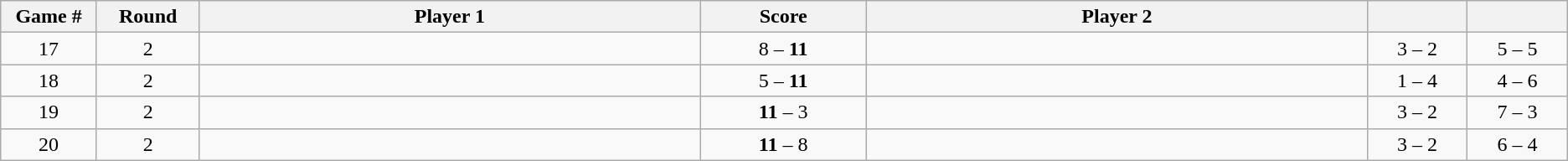<table class="wikitable">
<tr>
<th width="2%">Game #</th>
<th width="2%">Round</th>
<th width="15%">Player 1</th>
<th width="5%">Score</th>
<th width="15%">Player 2</th>
<th width="3%"></th>
<th width="3%"></th>
</tr>
<tr style=text-align:center;"background:#;">
<td>17</td>
<td>2</td>
<td></td>
<td>8 – <strong>11</strong></td>
<td><strong></strong></td>
<td>3 – 2</td>
<td>5 – 5</td>
</tr>
<tr style=text-align:center;"background:#;">
<td>18</td>
<td>2</td>
<td></td>
<td>5 – <strong>11</strong></td>
<td><strong></strong></td>
<td>1 – 4</td>
<td>4 – 6</td>
</tr>
<tr style=text-align:center;"background:#;">
<td>19</td>
<td>2</td>
<td><strong></strong></td>
<td><strong>11</strong> – 3</td>
<td></td>
<td>3 – 2</td>
<td>7 – 3</td>
</tr>
<tr style=text-align:center;"background:#;">
<td>20</td>
<td>2</td>
<td><strong></strong></td>
<td><strong>11</strong> – 8</td>
<td></td>
<td>3 – 2</td>
<td>6 – 4</td>
</tr>
</table>
